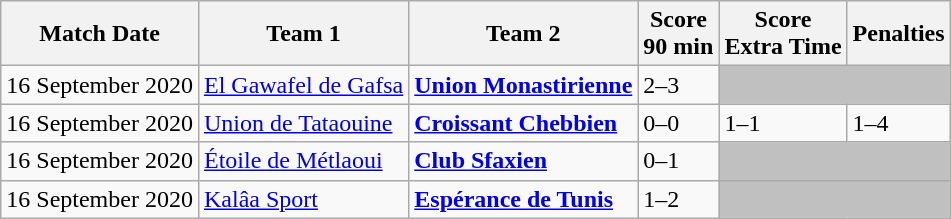<table class="wikitable alternance">
<tr>
<th>Match Date</th>
<th>Team 1</th>
<th>Team 2</th>
<th>Score<br>90 min</th>
<th>Score<br>Extra Time</th>
<th>Penalties</th>
</tr>
<tr>
<td>16 September 2020</td>
<td><a href='#'>El Gawafel de Gafsa</a></td>
<td><strong><a href='#'>Union Monastirienne</a></strong></td>
<td>2–3</td>
<td bgcolor=silver colspan=2></td>
</tr>
<tr>
<td>16 September 2020</td>
<td><a href='#'>Union de Tataouine</a></td>
<td><strong><a href='#'>Croissant Chebbien</a></strong></td>
<td>0–0</td>
<td>1–1</td>
<td>1–4</td>
</tr>
<tr>
<td>16 September 2020</td>
<td><a href='#'>Étoile de Métlaoui</a></td>
<td><strong><a href='#'>Club Sfaxien</a></strong></td>
<td>0–1</td>
<td bgcolor=silver colspan=2></td>
</tr>
<tr>
<td>16 September 2020</td>
<td><a href='#'>Kalâa Sport</a></td>
<td><strong><a href='#'>Espérance de Tunis</a></strong></td>
<td>1–2</td>
<td bgcolor=silver colspan=2></td>
</tr>
</table>
